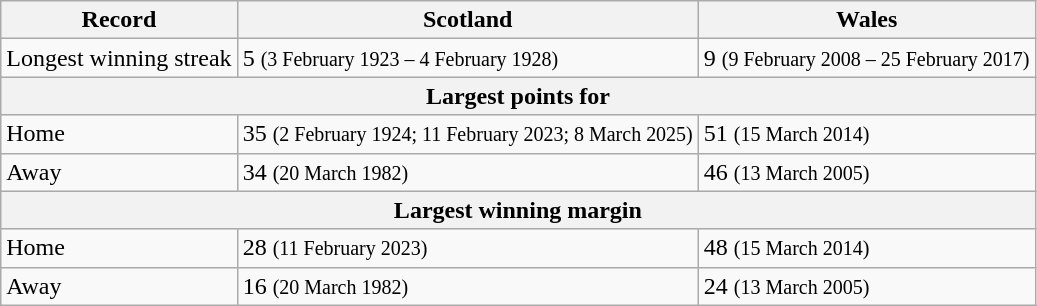<table class="wikitable">
<tr>
<th>Record</th>
<th>Scotland</th>
<th>Wales</th>
</tr>
<tr>
<td>Longest winning streak</td>
<td>5 <small>(3 February 1923 – 4 February 1928)</small></td>
<td>9 <small>(9 February 2008 – 25 February 2017)</small></td>
</tr>
<tr>
<th colspan=3 align=center>Largest points for</th>
</tr>
<tr>
<td>Home</td>
<td>35 <small>(2 February 1924; 11 February 2023; 8 March 2025)</small></td>
<td>51 <small>(15 March 2014)</small></td>
</tr>
<tr>
<td>Away</td>
<td>34 <small>(20 March 1982)</small></td>
<td>46 <small>(13 March 2005)</small></td>
</tr>
<tr>
<th colspan=3 align=center>Largest winning margin</th>
</tr>
<tr>
<td>Home</td>
<td>28 <small>(11 February 2023)</small></td>
<td>48 <small>(15 March 2014)</small></td>
</tr>
<tr>
<td>Away</td>
<td>16 <small>(20 March 1982)</small></td>
<td>24 <small>(13 March 2005)</small></td>
</tr>
</table>
